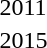<table>
<tr>
<td rowspan=2>2011<br></td>
<td rowspan=2></td>
<td rowspan=2></td>
<td></td>
</tr>
<tr>
<td></td>
</tr>
<tr>
<td rowspan=2>2015<br></td>
<td rowspan=2></td>
<td rowspan=2></td>
<td></td>
</tr>
<tr>
<td></td>
</tr>
</table>
